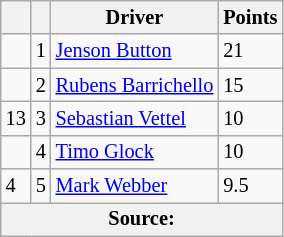<table class="wikitable" style="font-size: 85%;">
<tr>
<th></th>
<th></th>
<th>Driver</th>
<th>Points</th>
</tr>
<tr>
<td></td>
<td align="center">1</td>
<td> <a href='#'>Jenson Button</a></td>
<td>21</td>
</tr>
<tr>
<td></td>
<td align="center">2</td>
<td> <a href='#'>Rubens Barrichello</a></td>
<td>15</td>
</tr>
<tr>
<td> 13</td>
<td align="center">3</td>
<td> <a href='#'>Sebastian Vettel</a></td>
<td>10</td>
</tr>
<tr>
<td></td>
<td align="center">4</td>
<td> <a href='#'>Timo Glock</a></td>
<td>10</td>
</tr>
<tr>
<td> 4</td>
<td align="center">5</td>
<td> <a href='#'>Mark Webber</a></td>
<td>9.5</td>
</tr>
<tr>
<th colspan=4>Source:</th>
</tr>
</table>
